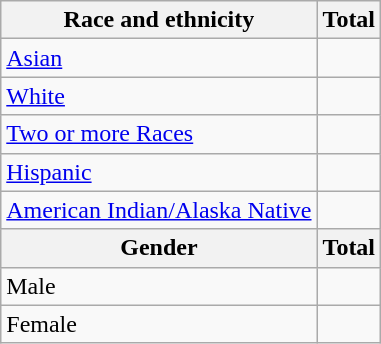<table class="wikitable floatright sortable collapsible"; text-align:right; font-size:80%;">
<tr>
<th>Race and ethnicity</th>
<th colspan="2" data-sort-type=number>Total</th>
</tr>
<tr>
<td><a href='#'>Asian</a></td>
<td align=right></td>
</tr>
<tr>
<td><a href='#'>White</a></td>
<td align=right></td>
</tr>
<tr>
<td><a href='#'>Two or more Races</a></td>
<td align=right></td>
</tr>
<tr>
<td><a href='#'>Hispanic</a></td>
<td align=right></td>
</tr>
<tr>
<td><a href='#'>American Indian/Alaska Native</a></td>
<td align=right></td>
</tr>
<tr>
<th>Gender</th>
<th colspan="2" data-sort-type=number>Total</th>
</tr>
<tr>
<td>Male</td>
<td align=right></td>
</tr>
<tr>
<td>Female</td>
<td align=right></td>
</tr>
</table>
